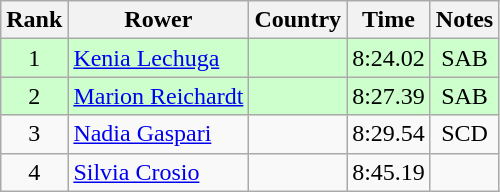<table class="wikitable" style="text-align:center">
<tr>
<th>Rank</th>
<th>Rower</th>
<th>Country</th>
<th>Time</th>
<th>Notes</th>
</tr>
<tr bgcolor=ccffcc>
<td>1</td>
<td align="left"><a href='#'>Kenia Lechuga</a></td>
<td align="left"></td>
<td>8:24.02</td>
<td>SAB</td>
</tr>
<tr bgcolor=ccffcc>
<td>2</td>
<td align="left"><a href='#'>Marion Reichardt</a></td>
<td align="left"></td>
<td>8:27.39</td>
<td>SAB</td>
</tr>
<tr>
<td>3</td>
<td align="left"><a href='#'>Nadia Gaspari</a></td>
<td align="left"></td>
<td>8:29.54</td>
<td>SCD</td>
</tr>
<tr>
<td>4</td>
<td align="left"><a href='#'>Silvia Crosio</a></td>
<td align="left"></td>
<td>8:45.19</td>
<td></td>
</tr>
</table>
